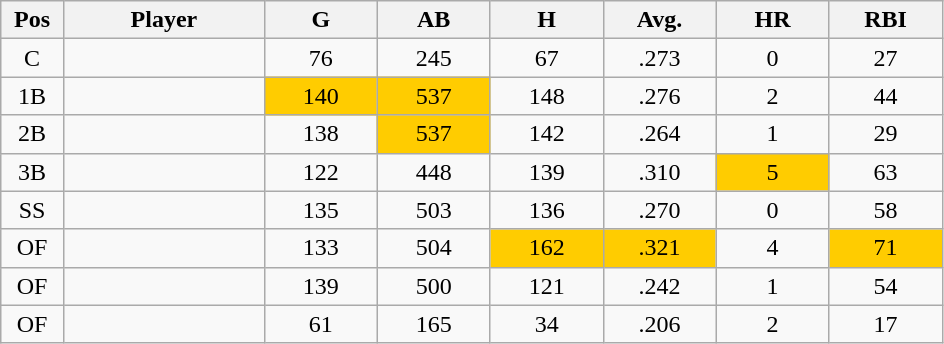<table class="wikitable sortable">
<tr>
<th bgcolor="#DDDDFF" width="5%">Pos</th>
<th bgcolor="#DDDDFF" width="16%">Player</th>
<th bgcolor="#DDDDFF" width="9%">G</th>
<th bgcolor="#DDDDFF" width="9%">AB</th>
<th bgcolor="#DDDDFF" width="9%">H</th>
<th bgcolor="#DDDDFF" width="9%">Avg.</th>
<th bgcolor="#DDDDFF" width="9%">HR</th>
<th bgcolor="#DDDDFF" width="9%">RBI</th>
</tr>
<tr align="center">
<td>C</td>
<td></td>
<td>76</td>
<td>245</td>
<td>67</td>
<td>.273</td>
<td>0</td>
<td>27</td>
</tr>
<tr align="center">
<td>1B</td>
<td></td>
<td bgcolor=#ffcc00>140</td>
<td bgcolor=#ffcc00>537</td>
<td>148</td>
<td>.276</td>
<td>2</td>
<td>44</td>
</tr>
<tr align="center">
<td>2B</td>
<td></td>
<td>138</td>
<td bgcolor=#ffcc00>537</td>
<td>142</td>
<td>.264</td>
<td>1</td>
<td>29</td>
</tr>
<tr align="center">
<td>3B</td>
<td></td>
<td>122</td>
<td>448</td>
<td>139</td>
<td>.310</td>
<td bgcolor=#ffcc00>5</td>
<td>63</td>
</tr>
<tr align="center">
<td>SS</td>
<td></td>
<td>135</td>
<td>503</td>
<td>136</td>
<td>.270</td>
<td>0</td>
<td>58</td>
</tr>
<tr align="center">
<td>OF</td>
<td></td>
<td>133</td>
<td>504</td>
<td bgcolor=#ffcc00>162</td>
<td bgcolor=#ffcc00>.321</td>
<td>4</td>
<td bgcolor=#ffcc00>71</td>
</tr>
<tr align="center">
<td>OF</td>
<td></td>
<td>139</td>
<td>500</td>
<td>121</td>
<td>.242</td>
<td>1</td>
<td>54</td>
</tr>
<tr align="center">
<td>OF</td>
<td></td>
<td>61</td>
<td>165</td>
<td>34</td>
<td>.206</td>
<td>2</td>
<td>17</td>
</tr>
</table>
